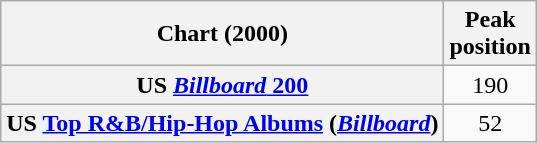<table class="wikitable sortable plainrowheaders" style="text-align:center">
<tr>
<th scope="col">Chart (2000)</th>
<th scope="col">Peak<br>position</th>
</tr>
<tr>
<th scope="row">US <a href='#'><em>Billboard</em> 200</a></th>
<td>190</td>
</tr>
<tr>
<th scope="row">US <a href='#'>Top R&B/Hip-Hop Albums</a> (<em><a href='#'>Billboard</a></em>)</th>
<td>52</td>
</tr>
</table>
